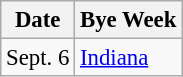<table class="wikitable" style="font-size:95%;">
<tr>
<th>Date</th>
<th>Bye Week</th>
</tr>
<tr>
<td>Sept. 6</td>
<td><a href='#'>Indiana</a></td>
</tr>
</table>
